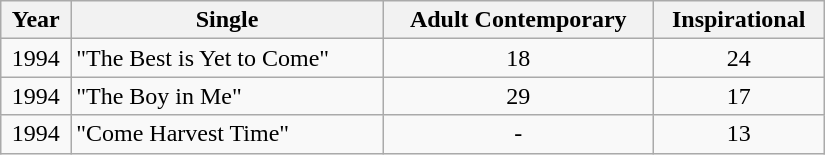<table border=1 cellspacing=0 cellpadding=2 width="550px" class="wikitable">
<tr>
<th align="left">Year</th>
<th align="left">Single</th>
<th align="left">Adult Contemporary</th>
<th align="left">Inspirational</th>
</tr>
<tr>
<td align="center">1994</td>
<td align="left">"The Best is Yet to Come"</td>
<td align="center">18</td>
<td align="center">24</td>
</tr>
<tr>
<td align="center">1994</td>
<td align="left">"The Boy in Me"</td>
<td align="center">29</td>
<td align="center">17</td>
</tr>
<tr>
<td align="center">1994</td>
<td align="left">"Come Harvest Time"</td>
<td align="center">-</td>
<td align="center">13</td>
</tr>
</table>
